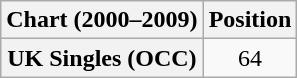<table class="wikitable plainrowheaders" style="text-align:center">
<tr>
<th scope="col">Chart (2000–2009)</th>
<th scope="col">Position</th>
</tr>
<tr>
<th scope="row">UK Singles (OCC)</th>
<td>64</td>
</tr>
</table>
